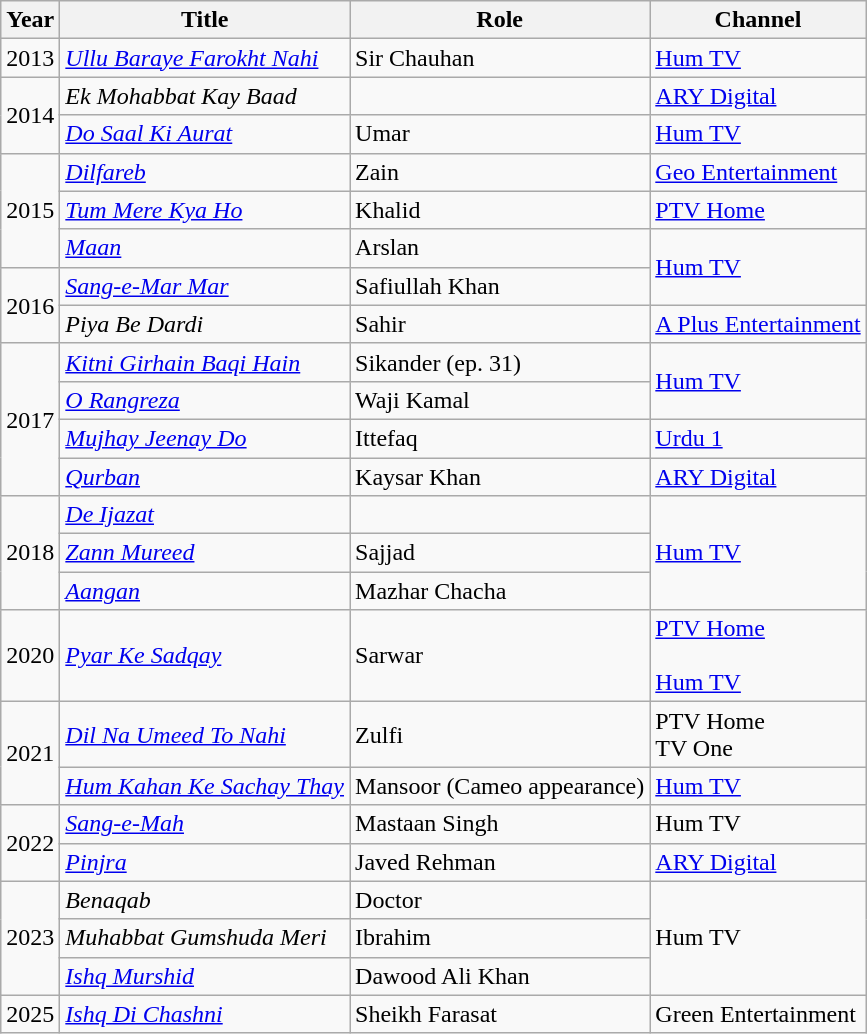<table class="wikitable">
<tr>
<th>Year</th>
<th>Title</th>
<th>Role</th>
<th>Channel</th>
</tr>
<tr>
<td>2013</td>
<td><em><a href='#'>Ullu Baraye Farokht Nahi</a></em></td>
<td>Sir Chauhan</td>
<td><a href='#'>Hum TV</a></td>
</tr>
<tr>
<td rowspan=2>2014</td>
<td><em>Ek Mohabbat Kay Baad</em></td>
<td></td>
<td><a href='#'>ARY Digital</a></td>
</tr>
<tr>
<td><em><a href='#'>Do Saal Ki Aurat</a></em></td>
<td>Umar</td>
<td><a href='#'>Hum TV</a></td>
</tr>
<tr>
<td rowspan="3">2015</td>
<td><em><a href='#'>Dilfareb</a></em></td>
<td>Zain</td>
<td><a href='#'>Geo Entertainment</a></td>
</tr>
<tr>
<td><em><a href='#'>Tum Mere Kya Ho</a></em></td>
<td>Khalid</td>
<td><a href='#'>PTV Home</a></td>
</tr>
<tr>
<td><em><a href='#'>Maan</a></em></td>
<td>Arslan</td>
<td rowspan="2"><a href='#'>Hum TV</a></td>
</tr>
<tr>
<td rowspan="2">2016</td>
<td><em><a href='#'>Sang-e-Mar Mar</a></em></td>
<td>Safiullah Khan</td>
</tr>
<tr>
<td><em>Piya Be Dardi</em></td>
<td>Sahir</td>
<td><a href='#'>A Plus Entertainment</a></td>
</tr>
<tr>
<td rowspan="4">2017</td>
<td><em><a href='#'>Kitni Girhain Baqi Hain</a></em></td>
<td>Sikander (ep. 31)</td>
<td rowspan="2"><a href='#'>Hum TV</a></td>
</tr>
<tr>
<td><em><a href='#'>O Rangreza</a></em></td>
<td>Waji Kamal</td>
</tr>
<tr>
<td><em><a href='#'>Mujhay Jeenay Do</a></em></td>
<td>Ittefaq</td>
<td><a href='#'>Urdu 1</a></td>
</tr>
<tr>
<td><em><a href='#'>Qurban</a></em></td>
<td>Kaysar Khan</td>
<td><a href='#'>ARY Digital</a></td>
</tr>
<tr>
<td rowspan="3">2018</td>
<td><em><a href='#'>De Ijazat</a></em></td>
<td></td>
<td rowspan="3"><a href='#'>Hum TV</a></td>
</tr>
<tr>
<td><em><a href='#'>Zann Mureed</a></em></td>
<td>Sajjad</td>
</tr>
<tr>
<td><em><a href='#'>Aangan</a></em></td>
<td>Mazhar Chacha</td>
</tr>
<tr>
<td>2020</td>
<td><em><a href='#'>Pyar Ke Sadqay</a></em></td>
<td>Sarwar</td>
<td><a href='#'>PTV Home</a> <br><br><a href='#'>Hum TV</a></td>
</tr>
<tr>
<td rowspan="2">2021</td>
<td><em><a href='#'>Dil Na Umeed To Nahi</a></em></td>
<td>Zulfi</td>
<td>PTV Home<br>TV One</td>
</tr>
<tr>
<td><em><a href='#'>Hum Kahan Ke Sachay Thay</a></em></td>
<td>Mansoor (Cameo appearance)</td>
<td><a href='#'>Hum TV</a></td>
</tr>
<tr>
<td rowspan="2">2022</td>
<td><em><a href='#'>Sang-e-Mah</a></em></td>
<td>Mastaan Singh</td>
<td>Hum TV</td>
</tr>
<tr>
<td><em><a href='#'>Pinjra</a></em></td>
<td>Javed Rehman</td>
<td><a href='#'>ARY Digital</a></td>
</tr>
<tr>
<td rowspan="3">2023</td>
<td><em>Benaqab</em></td>
<td>Doctor</td>
<td rowspan="3">Hum TV</td>
</tr>
<tr>
<td><em>Muhabbat Gumshuda Meri</em></td>
<td>Ibrahim</td>
</tr>
<tr>
<td><em><a href='#'>Ishq Murshid</a></em></td>
<td>Dawood Ali Khan</td>
</tr>
<tr>
<td>2025</td>
<td><em><a href='#'>Ishq Di Chashni</a></em></td>
<td>Sheikh Farasat</td>
<td>Green Entertainment</td>
</tr>
</table>
